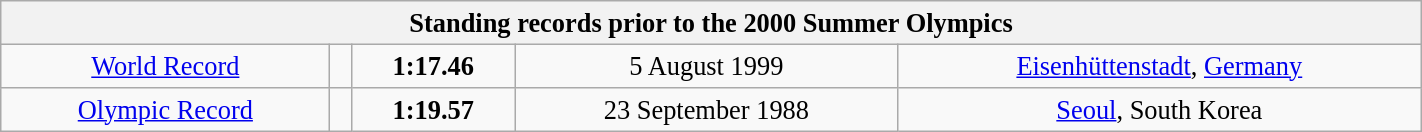<table class="wikitable" style=" text-align:center; font-size:110%;" width="75%">
<tr>
<th colspan="5">Standing records prior to the 2000 Summer Olympics</th>
</tr>
<tr>
<td><a href='#'>World Record</a></td>
<td></td>
<td><strong>1:17.46</strong></td>
<td>5 August 1999</td>
<td> <a href='#'>Eisenhüttenstadt</a>, <a href='#'>Germany</a></td>
</tr>
<tr>
<td><a href='#'>Olympic Record</a></td>
<td></td>
<td><strong>1:19.57</strong></td>
<td>23 September 1988</td>
<td> <a href='#'>Seoul</a>, South Korea</td>
</tr>
</table>
